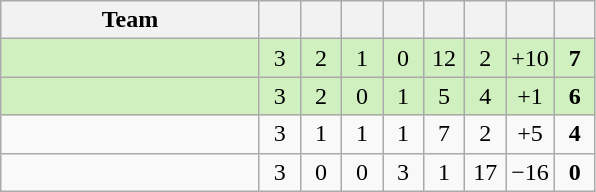<table class="wikitable" style="text-align: center;">
<tr>
<th width=165>Team</th>
<th width=20></th>
<th width=20></th>
<th width=20></th>
<th width=20></th>
<th width=20></th>
<th width=20></th>
<th width=20></th>
<th width=20></th>
</tr>
<tr bgcolor="#D0F0C0">
<td style="text-align:left;"></td>
<td>3</td>
<td>2</td>
<td>1</td>
<td>0</td>
<td>12</td>
<td>2</td>
<td>+10</td>
<td><strong>7</strong></td>
</tr>
<tr bgcolor="#D0F0C0">
<td style="text-align:left;"></td>
<td>3</td>
<td>2</td>
<td>0</td>
<td>1</td>
<td>5</td>
<td>4</td>
<td>+1</td>
<td><strong>6</strong></td>
</tr>
<tr>
<td style="text-align:left;"></td>
<td>3</td>
<td>1</td>
<td>1</td>
<td>1</td>
<td>7</td>
<td>2</td>
<td>+5</td>
<td><strong>4</strong></td>
</tr>
<tr>
<td style="text-align:left;"></td>
<td>3</td>
<td>0</td>
<td>0</td>
<td>3</td>
<td>1</td>
<td>17</td>
<td>−16</td>
<td><strong>0</strong></td>
</tr>
</table>
